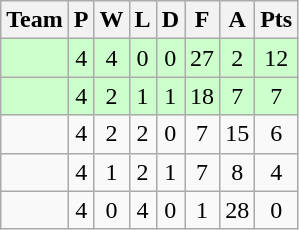<table class="wikitable" style="text-align:center">
<tr>
<th>Team</th>
<th>P</th>
<th>W</th>
<th>L</th>
<th>D</th>
<th>F</th>
<th>A</th>
<th>Pts</th>
</tr>
<tr bgcolor="#ccffcc">
<td align=left><strong></strong></td>
<td>4</td>
<td>4</td>
<td>0</td>
<td>0</td>
<td>27</td>
<td>2</td>
<td>12</td>
</tr>
<tr bgcolor="#ccffcc">
<td align=left><strong></strong></td>
<td>4</td>
<td>2</td>
<td>1</td>
<td>1</td>
<td>18</td>
<td>7</td>
<td>7</td>
</tr>
<tr>
<td align=left></td>
<td>4</td>
<td>2</td>
<td>2</td>
<td>0</td>
<td>7</td>
<td>15</td>
<td>6</td>
</tr>
<tr>
<td align=left></td>
<td>4</td>
<td>1</td>
<td>2</td>
<td>1</td>
<td>7</td>
<td>8</td>
<td>4</td>
</tr>
<tr>
<td align=left></td>
<td>4</td>
<td>0</td>
<td>4</td>
<td>0</td>
<td>1</td>
<td>28</td>
<td>0</td>
</tr>
</table>
